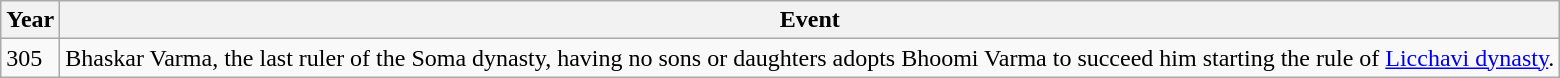<table class="wikitable">
<tr>
<th>Year</th>
<th>Event</th>
</tr>
<tr>
<td>305</td>
<td>Bhaskar Varma, the last ruler of the Soma dynasty, having no sons or daughters adopts Bhoomi Varma to succeed him starting the rule of <a href='#'>Licchavi dynasty</a>.</td>
</tr>
</table>
